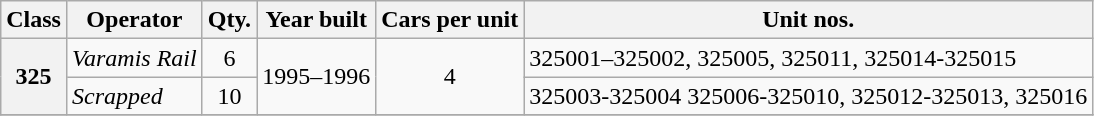<table class="wikitable">
<tr>
<th>Class</th>
<th>Operator</th>
<th>Qty.</th>
<th>Year built</th>
<th>Cars per unit</th>
<th>Unit nos.</th>
</tr>
<tr>
<th rowspan=2>325</th>
<td><em>Varamis Rail</em></td>
<td align=center>6</td>
<td rowspan=2 align=center>1995–1996</td>
<td rowspan=2 align=center>4</td>
<td>325001–325002, 325005, 325011, 325014-325015</td>
</tr>
<tr>
<td><em>Scrapped</em></td>
<td align=center>10</td>
<td>325003-325004 325006-325010, 325012-325013, 325016</td>
</tr>
<tr>
</tr>
</table>
